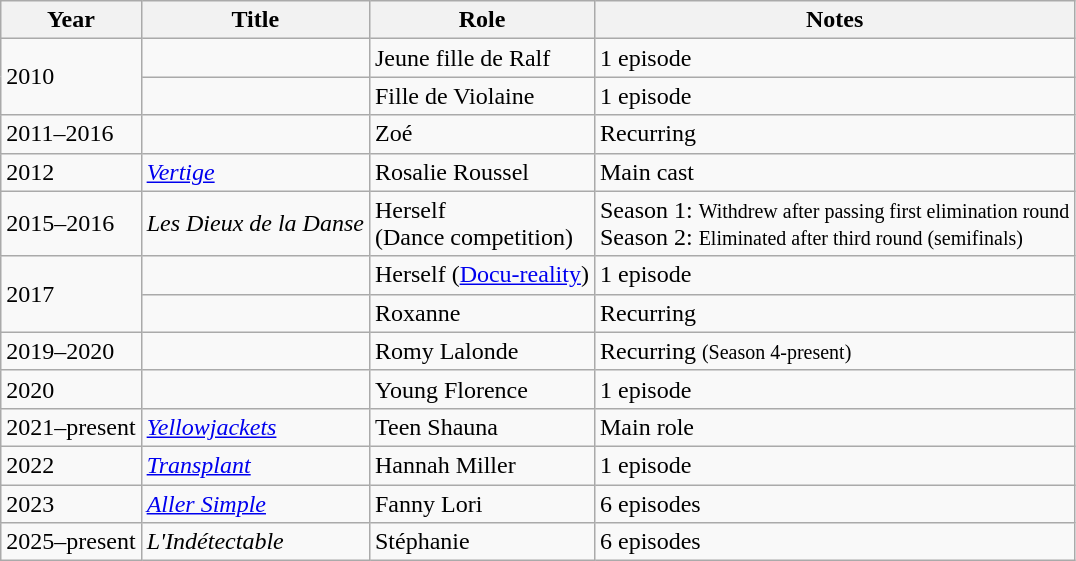<table class="wikitable sortable">
<tr>
<th>Year</th>
<th>Title</th>
<th>Role</th>
<th class="unsortable">Notes</th>
</tr>
<tr>
<td rowspan="2">2010</td>
<td><em></em></td>
<td>Jeune fille de Ralf</td>
<td>1 episode</td>
</tr>
<tr>
<td><em></em></td>
<td>Fille de Violaine</td>
<td>1 episode</td>
</tr>
<tr>
<td>2011–2016</td>
<td><em></em></td>
<td>Zoé</td>
<td>Recurring</td>
</tr>
<tr>
<td>2012</td>
<td><em><a href='#'>Vertige</a></em></td>
<td>Rosalie Roussel</td>
<td>Main cast</td>
</tr>
<tr>
<td>2015–2016</td>
<td><em>Les Dieux de la Danse</em></td>
<td>Herself<br>(Dance competition)</td>
<td>Season 1: <small>Withdrew after passing first elimination round</small><br>Season 2: <small>Eliminated after third round (semifinals)</small></td>
</tr>
<tr>
<td rowspan="2">2017</td>
<td><em></em></td>
<td>Herself (<a href='#'>Docu-reality</a>)</td>
<td>1 episode</td>
</tr>
<tr>
<td><em></em></td>
<td>Roxanne</td>
<td>Recurring</td>
</tr>
<tr>
<td>2019–2020</td>
<td><em></em></td>
<td>Romy Lalonde</td>
<td>Recurring <small>(Season 4-present)</small></td>
</tr>
<tr>
<td>2020</td>
<td><em></em></td>
<td>Young Florence</td>
<td>1 episode</td>
</tr>
<tr>
<td>2021–present</td>
<td><em><a href='#'>Yellowjackets</a></em></td>
<td>Teen Shauna</td>
<td>Main role</td>
</tr>
<tr>
<td>2022</td>
<td><em><a href='#'>Transplant</a></em></td>
<td>Hannah Miller</td>
<td>1 episode</td>
</tr>
<tr>
<td>2023</td>
<td><em><a href='#'>Aller Simple</a></em></td>
<td>Fanny Lori</td>
<td>6 episodes</td>
</tr>
<tr>
<td>2025–present</td>
<td><em>L'Indétectable</em></td>
<td>Stéphanie</td>
<td>6 episodes</td>
</tr>
</table>
